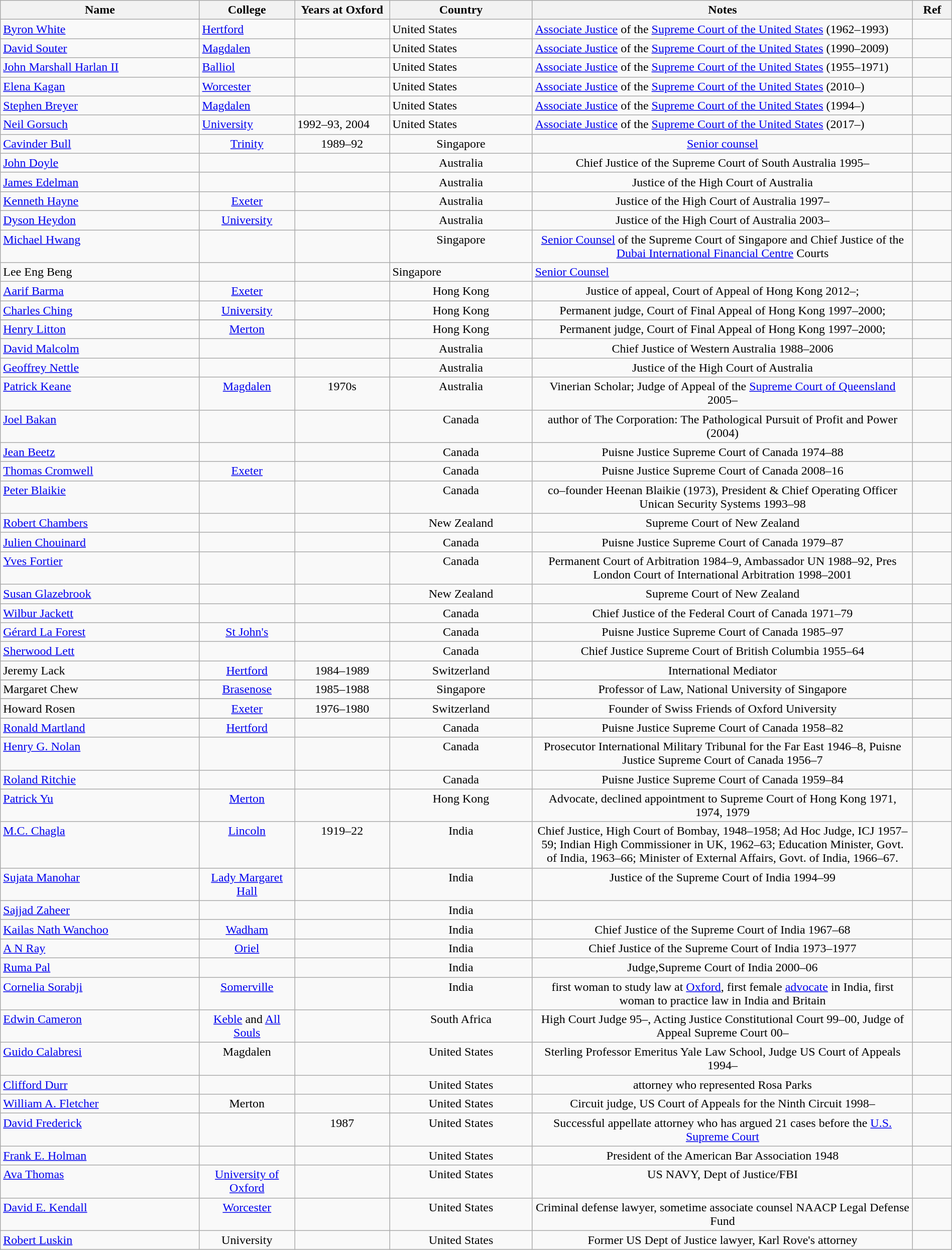<table class="wikitable sortable" style="width:100%">
<tr>
<th width="*">Name</th>
<th width="10%">College</th>
<th width="10%">Years at Oxford</th>
<th width="15%">Country</th>
<th width="40%">Notes</th>
<th width="*">Ref</th>
</tr>
<tr>
<td><a href='#'>Byron White</a></td>
<td><a href='#'>Hertford</a></td>
<td></td>
<td>United States</td>
<td><a href='#'>Associate Justice</a> of the <a href='#'>Supreme Court of the United States</a> (1962–1993)</td>
<td></td>
</tr>
<tr>
<td><a href='#'>David Souter</a></td>
<td><a href='#'>Magdalen</a></td>
<td></td>
<td>United States</td>
<td><a href='#'>Associate Justice</a> of the <a href='#'>Supreme Court of the United States</a> (1990–2009)</td>
<td></td>
</tr>
<tr>
<td><a href='#'>John Marshall Harlan II</a></td>
<td><a href='#'>Balliol</a></td>
<td></td>
<td>United States</td>
<td><a href='#'>Associate Justice</a> of the <a href='#'>Supreme Court of the United States</a> (1955–1971)</td>
<td></td>
</tr>
<tr>
<td><a href='#'>Elena Kagan</a></td>
<td><a href='#'>Worcester</a></td>
<td></td>
<td>United States</td>
<td><a href='#'>Associate Justice</a> of the <a href='#'>Supreme Court of the United States</a> (2010–)</td>
<td></td>
</tr>
<tr>
<td><a href='#'>Stephen Breyer</a></td>
<td><a href='#'>Magdalen</a></td>
<td></td>
<td>United States</td>
<td><a href='#'>Associate Justice</a> of the <a href='#'>Supreme Court of the United States</a> (1994–)</td>
<td></td>
</tr>
<tr>
<td><a href='#'>Neil Gorsuch</a></td>
<td><a href='#'>University</a></td>
<td>1992–93, 2004</td>
<td>United States</td>
<td><a href='#'>Associate Justice</a> of the <a href='#'>Supreme Court of the United States</a> (2017–)</td>
<td></td>
</tr>
<tr valign="top">
<td><a href='#'>Cavinder Bull</a></td>
<td align="center"><a href='#'>Trinity</a></td>
<td align="center">1989–92</td>
<td align="center">Singapore</td>
<td align="center"><a href='#'>Senior counsel</a></td>
<td align="center"></td>
</tr>
<tr valign="top">
<td><a href='#'>John Doyle</a></td>
<td align="center"></td>
<td align="center"></td>
<td align="center">Australia</td>
<td align="center">Chief Justice of the Supreme Court of South Australia 1995–</td>
<td align="center"></td>
</tr>
<tr valign="top">
<td><a href='#'>James Edelman</a></td>
<td align="center"></td>
<td align="center"></td>
<td align="center">Australia</td>
<td align="center">Justice of the High Court of Australia</td>
<td align="center"></td>
</tr>
<tr valign="top">
<td><a href='#'>Kenneth Hayne</a></td>
<td align="center"><a href='#'>Exeter</a></td>
<td align="center"></td>
<td align="center">Australia</td>
<td align="center">Justice of the High Court of Australia 1997–</td>
<td align="center"></td>
</tr>
<tr valign="top">
<td><a href='#'>Dyson Heydon</a></td>
<td align="center"><a href='#'>University</a></td>
<td align="center"></td>
<td align="center">Australia</td>
<td align="center">Justice of the High Court of Australia 2003–</td>
<td align="center"></td>
</tr>
<tr valign="top">
<td><a href='#'>Michael Hwang</a></td>
<td align="center"></td>
<td align="center"></td>
<td align="center">Singapore</td>
<td align="center"><a href='#'>Senior Counsel</a> of the Supreme Court of Singapore and Chief Justice of the <a href='#'>Dubai International Financial Centre</a> Courts</td>
<td align="center"></td>
</tr>
<tr>
<td>Lee Eng Beng</td>
<td></td>
<td></td>
<td>Singapore</td>
<td><a href='#'>Senior Counsel</a></td>
<td></td>
</tr>
<tr valign="top">
<td><a href='#'>Aarif Barma</a></td>
<td align="center"><a href='#'>Exeter</a></td>
<td align="center"></td>
<td align="center">Hong Kong</td>
<td align="center">Justice of appeal, Court of Appeal of Hong Kong 2012–;</td>
<td align="center"></td>
</tr>
<tr valign="top"|- valign="top">
<td><a href='#'>Charles Ching</a></td>
<td align="center"><a href='#'>University</a></td>
<td align="center"></td>
<td align="center">Hong Kong</td>
<td align="center">Permanent judge, Court of Final Appeal of Hong Kong 1997–2000;</td>
<td align="center"></td>
</tr>
<tr valign="top"|- valign="top">
</tr>
<tr valign="top"|- valign="top">
<td><a href='#'>Henry Litton</a></td>
<td align="center"><a href='#'>Merton</a></td>
<td align="center"></td>
<td align="center">Hong Kong</td>
<td align="center">Permanent judge, Court of Final Appeal of Hong Kong 1997–2000;</td>
<td align="center"></td>
</tr>
<tr valign="top"|- valign="top">
<td><a href='#'>David Malcolm</a></td>
<td align="center"></td>
<td align="center"></td>
<td align="center">Australia</td>
<td align="center">Chief Justice of Western Australia 1988–2006</td>
<td align="center"></td>
</tr>
<tr valign="top">
<td><a href='#'>Geoffrey Nettle</a></td>
<td align="center"></td>
<td align="center"></td>
<td align="center">Australia</td>
<td align="center">Justice of the High Court of Australia</td>
<td align="center"></td>
</tr>
<tr valign="top">
<td><a href='#'>Patrick Keane</a></td>
<td align="center"><a href='#'>Magdalen</a></td>
<td align="center">1970s</td>
<td align="center">Australia</td>
<td align="center">Vinerian Scholar; Judge of Appeal of the <a href='#'>Supreme Court of Queensland</a> 2005–</td>
<td align="center"><br></td>
</tr>
<tr valign="top">
<td><a href='#'>Joel Bakan</a></td>
<td align="center"></td>
<td align="center"></td>
<td align="center">Canada</td>
<td align="center">author of The Corporation: The Pathological Pursuit of Profit and Power (2004)</td>
<td align="center"></td>
</tr>
<tr valign="top">
<td><a href='#'>Jean Beetz</a></td>
<td align="center"></td>
<td align="center"></td>
<td align="center">Canada</td>
<td align="center">Puisne Justice Supreme Court of Canada 1974–88</td>
<td align="center"></td>
</tr>
<tr valign="top">
<td><a href='#'>Thomas Cromwell</a></td>
<td align="center"><a href='#'>Exeter</a></td>
<td align="center"></td>
<td align="center">Canada</td>
<td align="center">Puisne Justice Supreme Court of Canada 2008–16</td>
<td align="center"></td>
</tr>
<tr valign="top">
<td><a href='#'>Peter Blaikie</a></td>
<td align="center"></td>
<td align="center"></td>
<td align="center">Canada</td>
<td align="center">co–founder Heenan Blaikie (1973), President & Chief Operating Officer Unican Security Systems 1993–98</td>
<td align="center"></td>
</tr>
<tr valign="top">
<td><a href='#'>Robert Chambers</a></td>
<td align="center"></td>
<td align="center"></td>
<td align="center">New Zealand</td>
<td align="center">Supreme Court of New Zealand</td>
<td align="center"></td>
</tr>
<tr valign="top">
<td><a href='#'>Julien Chouinard</a></td>
<td align="center"></td>
<td align="center"></td>
<td align="center">Canada</td>
<td align="center">Puisne Justice Supreme Court of Canada 1979–87</td>
<td align="center"></td>
</tr>
<tr valign="top">
<td><a href='#'>Yves Fortier</a></td>
<td align="center"></td>
<td align="center"></td>
<td align="center">Canada</td>
<td align="center">Permanent Court of Arbitration 1984–9, Ambassador UN 1988–92, Pres London Court of International Arbitration 1998–2001</td>
<td align="center"></td>
</tr>
<tr valign="top">
<td><a href='#'>Susan Glazebrook</a></td>
<td align="center"></td>
<td align="center"></td>
<td align="center">New Zealand</td>
<td align="center">Supreme Court of New Zealand</td>
<td align="center"></td>
</tr>
<tr valign="top">
<td><a href='#'>Wilbur Jackett</a></td>
<td align="center"></td>
<td align="center"></td>
<td align="center">Canada</td>
<td align="center">Chief Justice of the Federal Court of Canada 1971–79</td>
<td align="center"></td>
</tr>
<tr valign="top">
<td><a href='#'>Gérard La Forest</a></td>
<td align="center"><a href='#'>St John's</a></td>
<td align="center"></td>
<td align="center">Canada</td>
<td align="center">Puisne Justice Supreme Court of Canada 1985–97</td>
<td align="center"></td>
</tr>
<tr valign="top">
<td><a href='#'>Sherwood Lett</a></td>
<td align="center"></td>
<td align="center"></td>
<td align="center">Canada</td>
<td align="center">Chief Justice Supreme Court of British Columbia 1955–64</td>
<td align="center"></td>
</tr>
<tr valign="top">
<td>Jeremy Lack</td>
<td align="center"><a href='#'>Hertford</a></td>
<td align="center">1984–1989</td>
<td align="center">Switzerland</td>
<td align="center">International Mediator</td>
<td align="center"></td>
</tr>
<tr valign="top">
</tr>
<tr valign="top">
<td>Margaret Chew</td>
<td align="center"><a href='#'>Brasenose</a></td>
<td align="center">1985–1988</td>
<td align="center">Singapore</td>
<td align="center">Professor of Law, National University of Singapore</td>
<td align="center"></td>
</tr>
<tr valign="top">
</tr>
<tr valign="top">
<td>Howard Rosen</td>
<td align="center"><a href='#'>Exeter</a></td>
<td align="center">1976–1980</td>
<td align="center">Switzerland</td>
<td align="center">Founder of Swiss Friends of Oxford University</td>
<td align="center"></td>
</tr>
<tr valign="top">
</tr>
<tr valign="top">
<td><a href='#'>Ronald Martland</a></td>
<td align="center"><a href='#'>Hertford</a></td>
<td align="center"></td>
<td align="center">Canada</td>
<td align="center">Puisne Justice Supreme Court of Canada 1958–82</td>
<td align="center"></td>
</tr>
<tr valign="top">
<td><a href='#'>Henry G. Nolan</a></td>
<td align="center"></td>
<td align="center"></td>
<td align="center">Canada</td>
<td align="center">Prosecutor International Military Tribunal for the Far East 1946–8, Puisne Justice Supreme Court of Canada 1956–7</td>
<td align="center"></td>
</tr>
<tr valign="top">
<td><a href='#'>Roland Ritchie</a></td>
<td align="center"></td>
<td align="center"></td>
<td align="center">Canada</td>
<td align="center">Puisne Justice Supreme Court of Canada 1959–84</td>
<td align="center"></td>
</tr>
<tr valign="top">
<td><a href='#'>Patrick Yu</a></td>
<td align="center"><a href='#'>Merton</a></td>
<td align="center"></td>
<td align="center">Hong Kong</td>
<td align="center">Advocate, declined appointment to Supreme Court of Hong Kong 1971, 1974, 1979</td>
<td align="center"><br></td>
</tr>
<tr valign="top">
<td><a href='#'>M.C. Chagla</a></td>
<td align="center"><a href='#'>Lincoln</a></td>
<td align="center">1919–22</td>
<td align="center">India</td>
<td align="center">Chief Justice, High Court of Bombay, 1948–1958; Ad Hoc Judge, ICJ 1957–59; Indian High Commissioner in UK, 1962–63; Education Minister, Govt. of India, 1963–66; Minister of External Affairs, Govt. of India, 1966–67.</td>
<td align="center"><br></td>
</tr>
<tr valign="top">
<td><a href='#'>Sujata Manohar</a></td>
<td align="center"><a href='#'>Lady Margaret Hall</a></td>
<td align="center"></td>
<td align="center">India</td>
<td align="center">Justice of the Supreme Court of India 1994–99</td>
<td align="center"></td>
</tr>
<tr valign="top">
<td><a href='#'>Sajjad Zaheer</a></td>
<td align="center"></td>
<td align="center"></td>
<td align="center">India</td>
<td align="center"></td>
<td align="center"></td>
</tr>
<tr valign="top">
<td><a href='#'>Kailas Nath Wanchoo</a></td>
<td align="center"><a href='#'>Wadham</a></td>
<td align="center"></td>
<td align="center">India</td>
<td align="center">Chief Justice of the Supreme Court of India 1967–68</td>
<td align="center"></td>
</tr>
<tr valign="top">
<td><a href='#'>A N Ray</a></td>
<td align="center"><a href='#'>Oriel</a></td>
<td align="center"></td>
<td align="center">India</td>
<td align="center">Chief Justice of the Supreme Court of India 1973–1977</td>
<td align="center"></td>
</tr>
<tr valign="top">
<td><a href='#'>Ruma Pal</a></td>
<td align="center"></td>
<td align="center"></td>
<td align="center">India</td>
<td align="center">Judge,Supreme Court of India 2000–06</td>
<td align="center"><br></td>
</tr>
<tr valign="top">
<td><a href='#'>Cornelia Sorabji</a></td>
<td align="center"><a href='#'>Somerville</a></td>
<td align="center"></td>
<td align="center">India</td>
<td align="center">first woman to study law at <a href='#'>Oxford</a>, first female <a href='#'>advocate</a> in India, first woman to practice law in India and Britain</td>
<td align="center"></td>
</tr>
<tr valign="top">
<td><a href='#'>Edwin Cameron</a></td>
<td align="center"><a href='#'>Keble</a> and <a href='#'>All Souls</a></td>
<td align="center"></td>
<td align="center">South Africa</td>
<td align="center">High Court Judge 95–, Acting Justice Constitutional Court 99–00, Judge of Appeal Supreme Court 00–</td>
<td align="center"></td>
</tr>
<tr valign="top">
<td><a href='#'>Guido Calabresi</a></td>
<td align="center">Magdalen</td>
<td align="center"></td>
<td align="center">United States</td>
<td align="center">Sterling Professor Emeritus Yale Law School, Judge US Court of Appeals 1994–</td>
<td align="center"></td>
</tr>
<tr valign="top">
<td><a href='#'>Clifford Durr</a></td>
<td align="center"></td>
<td align="center"></td>
<td align="center">United States</td>
<td align="center">attorney who represented Rosa Parks</td>
<td align="center"></td>
</tr>
<tr valign="top">
<td><a href='#'>William A. Fletcher</a></td>
<td align="center">Merton</td>
<td align="center"></td>
<td align="center">United States</td>
<td align="center">Circuit judge, US Court of Appeals for the Ninth Circuit 1998–</td>
<td align="center"></td>
</tr>
<tr valign="top">
<td><a href='#'>David Frederick</a></td>
<td align="center"></td>
<td align="center">1987</td>
<td align="center">United States</td>
<td align="center">Successful appellate attorney who has argued 21 cases before the <a href='#'>U.S. Supreme Court</a></td>
<td align="center"></td>
</tr>
<tr valign="top">
<td><a href='#'>Frank E. Holman</a></td>
<td align="center"></td>
<td align="center"></td>
<td align="center">United States</td>
<td align="center">President of the American Bar Association 1948</td>
<td align="center"></td>
</tr>
<tr valign="top">
<td><a href='#'>Ava Thomas</a></td>
<td align="center"><a href='#'>University of Oxford</a></td>
<td align="center"></td>
<td align="center">United States</td>
<td align="center">US NAVY, Dept of Justice/FBI</td>
<td align="center"></td>
</tr>
<tr valign="top">
<td><a href='#'>David E. Kendall</a></td>
<td align="center"><a href='#'>Worcester</a></td>
<td align="center"></td>
<td align="center">United States</td>
<td align="center">Criminal defense lawyer, sometime associate counsel NAACP Legal Defense Fund</td>
<td align="center"></td>
</tr>
<tr valign="top">
<td><a href='#'>Robert Luskin</a></td>
<td align="center">University</td>
<td align="center"></td>
<td align="center">United States</td>
<td align="center">Former US Dept of Justice lawyer, Karl Rove's attorney</td>
<td align="center"></td>
</tr>
</table>
